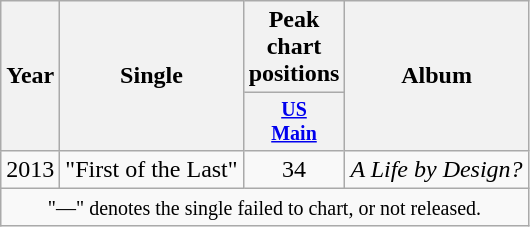<table class="wikitable">
<tr>
<th rowspan="2">Year</th>
<th rowspan="2">Single</th>
<th>Peak chart positions</th>
<th rowspan="2">Album</th>
</tr>
<tr style="font-size:smaller;">
<th width="40"><a href='#'>US</a><br><a href='#'>Main</a><br></th>
</tr>
<tr>
<td>2013</td>
<td>"First of the Last"</td>
<td style="text-align:center;">34</td>
<td style="text-align:center;"><em>A Life by Design?</em></td>
</tr>
<tr>
<td colspan="4" align="center"><small>"—" denotes the single failed to chart, or not released.</small></td>
</tr>
</table>
